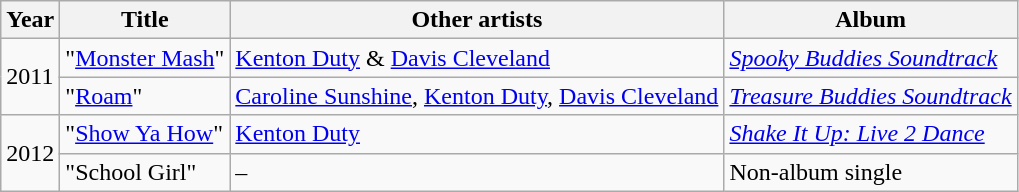<table class="wikitable">
<tr>
<th>Year</th>
<th>Title</th>
<th>Other artists</th>
<th>Album</th>
</tr>
<tr>
<td rowspan=2>2011</td>
<td>"<a href='#'>Monster Mash</a>"</td>
<td><a href='#'>Kenton Duty</a> & <a href='#'>Davis Cleveland</a></td>
<td><em><a href='#'>Spooky Buddies Soundtrack</a></em></td>
</tr>
<tr>
<td>"<a href='#'>Roam</a>"</td>
<td><a href='#'>Caroline Sunshine</a>, <a href='#'>Kenton Duty</a>, <a href='#'>Davis Cleveland</a></td>
<td><em><a href='#'>Treasure Buddies Soundtrack</a></em></td>
</tr>
<tr>
<td rowspan=2>2012</td>
<td>"<a href='#'>Show Ya How</a>"</td>
<td><a href='#'>Kenton Duty</a></td>
<td><em><a href='#'>Shake It Up: Live 2 Dance</a></em></td>
</tr>
<tr>
<td>"School Girl"</td>
<td>–</td>
<td>Non-album single</td>
</tr>
</table>
